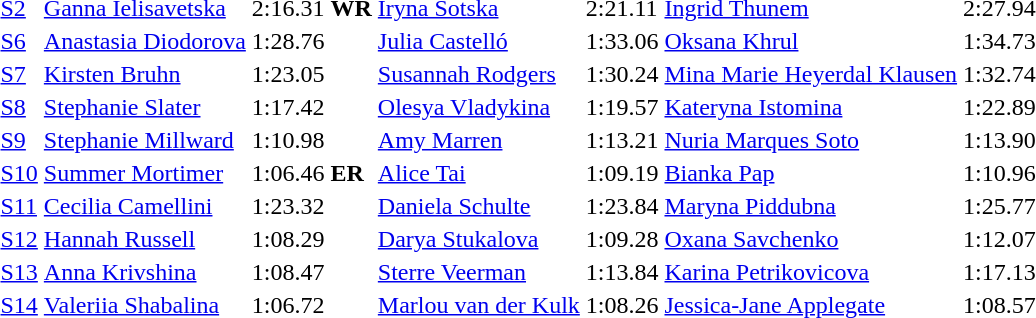<table>
<tr>
<td><a href='#'>S2</a></td>
<td><a href='#'>Ganna Ielisavetska</a><br></td>
<td>2:16.31 <strong>WR</strong></td>
<td><a href='#'>Iryna Sotska</a><br></td>
<td>2:21.11</td>
<td><a href='#'>Ingrid Thunem</a><br></td>
<td>2:27.94</td>
</tr>
<tr>
<td><a href='#'>S6</a></td>
<td><a href='#'>Anastasia Diodorova</a><br></td>
<td>1:28.76</td>
<td><a href='#'>Julia Castelló</a><br></td>
<td>1:33.06</td>
<td><a href='#'>Oksana Khrul</a><br></td>
<td>1:34.73</td>
</tr>
<tr>
<td><a href='#'>S7</a></td>
<td><a href='#'>Kirsten Bruhn</a><br></td>
<td>1:23.05</td>
<td><a href='#'>Susannah Rodgers</a><br></td>
<td>1:30.24</td>
<td><a href='#'>Mina Marie Heyerdal Klausen</a><br></td>
<td>1:32.74</td>
</tr>
<tr>
<td><a href='#'>S8</a></td>
<td><a href='#'>Stephanie Slater</a><br></td>
<td>1:17.42</td>
<td><a href='#'>Olesya Vladykina</a><br></td>
<td>1:19.57</td>
<td><a href='#'>Kateryna Istomina</a><br></td>
<td>1:22.89</td>
</tr>
<tr>
<td><a href='#'>S9</a></td>
<td><a href='#'>Stephanie Millward</a><br></td>
<td>1:10.98</td>
<td><a href='#'>Amy Marren</a> <br></td>
<td>1:13.21</td>
<td><a href='#'>Nuria Marques Soto</a><br></td>
<td>1:13.90</td>
</tr>
<tr>
<td><a href='#'>S10</a></td>
<td><a href='#'>Summer Mortimer</a><br></td>
<td>1:06.46 <strong>ER</strong></td>
<td><a href='#'>Alice Tai</a><br></td>
<td>1:09.19</td>
<td><a href='#'>Bianka Pap</a><br></td>
<td>1:10.96</td>
</tr>
<tr>
<td><a href='#'>S11</a></td>
<td><a href='#'>Cecilia Camellini</a><br></td>
<td>1:23.32</td>
<td><a href='#'>Daniela Schulte</a><br></td>
<td>1:23.84</td>
<td><a href='#'>Maryna Piddubna</a><br></td>
<td>1:25.77</td>
</tr>
<tr>
<td><a href='#'>S12</a></td>
<td><a href='#'>Hannah Russell</a><br></td>
<td>1:08.29</td>
<td><a href='#'>Darya Stukalova</a><br></td>
<td>1:09.28</td>
<td><a href='#'>Oxana Savchenko</a><br></td>
<td>1:12.07</td>
</tr>
<tr>
<td><a href='#'>S13</a></td>
<td><a href='#'>Anna Krivshina</a><br></td>
<td>1:08.47</td>
<td><a href='#'>Sterre Veerman</a><br></td>
<td>1:13.84</td>
<td><a href='#'>Karina Petrikovicova</a><br></td>
<td>1:17.13</td>
</tr>
<tr>
<td><a href='#'>S14</a></td>
<td><a href='#'>Valeriia Shabalina</a><br></td>
<td>1:06.72</td>
<td><a href='#'>Marlou van der Kulk</a><br></td>
<td>1:08.26</td>
<td><a href='#'>Jessica-Jane Applegate</a><br></td>
<td>1:08.57</td>
</tr>
</table>
